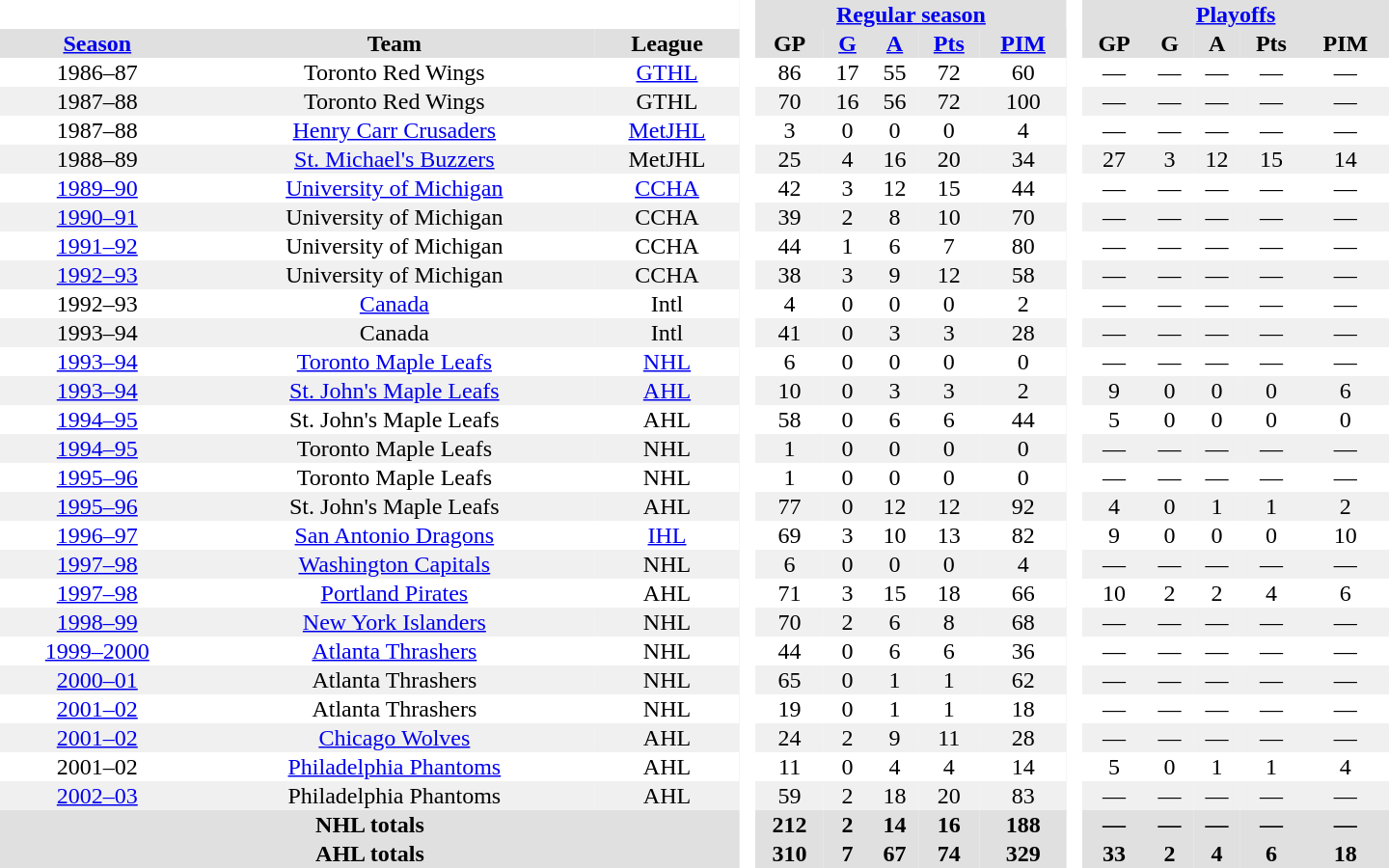<table border="0" cellpadding="1" cellspacing="0" style="text-align:center; width:60em">
<tr bgcolor="#e0e0e0">
<th colspan="3" bgcolor="#ffffff"> </th>
<th rowspan="99" bgcolor="#ffffff"> </th>
<th colspan="5"><a href='#'>Regular season</a></th>
<th rowspan="99" bgcolor="#ffffff"> </th>
<th colspan="5"><a href='#'>Playoffs</a></th>
</tr>
<tr bgcolor="#e0e0e0">
<th><a href='#'>Season</a></th>
<th>Team</th>
<th>League</th>
<th>GP</th>
<th><a href='#'>G</a></th>
<th><a href='#'>A</a></th>
<th><a href='#'>Pts</a></th>
<th><a href='#'>PIM</a></th>
<th>GP</th>
<th>G</th>
<th>A</th>
<th>Pts</th>
<th>PIM</th>
</tr>
<tr>
<td>1986–87</td>
<td>Toronto Red Wings</td>
<td><a href='#'>GTHL</a></td>
<td>86</td>
<td>17</td>
<td>55</td>
<td>72</td>
<td>60</td>
<td>—</td>
<td>—</td>
<td>—</td>
<td>—</td>
<td>—</td>
</tr>
<tr bgcolor="#f0f0f0">
<td>1987–88</td>
<td>Toronto Red Wings</td>
<td>GTHL</td>
<td>70</td>
<td>16</td>
<td>56</td>
<td>72</td>
<td>100</td>
<td>—</td>
<td>—</td>
<td>—</td>
<td>—</td>
<td>—</td>
</tr>
<tr>
<td>1987–88</td>
<td><a href='#'>Henry Carr Crusaders</a></td>
<td><a href='#'>MetJHL</a></td>
<td>3</td>
<td>0</td>
<td>0</td>
<td>0</td>
<td>4</td>
<td>—</td>
<td>—</td>
<td>—</td>
<td>—</td>
<td>—</td>
</tr>
<tr bgcolor="#f0f0f0">
<td>1988–89</td>
<td><a href='#'>St. Michael's Buzzers</a></td>
<td>MetJHL</td>
<td>25</td>
<td>4</td>
<td>16</td>
<td>20</td>
<td>34</td>
<td>27</td>
<td>3</td>
<td>12</td>
<td>15</td>
<td>14</td>
</tr>
<tr>
<td><a href='#'>1989–90</a></td>
<td><a href='#'>University of Michigan</a></td>
<td><a href='#'>CCHA</a></td>
<td>42</td>
<td>3</td>
<td>12</td>
<td>15</td>
<td>44</td>
<td>—</td>
<td>—</td>
<td>—</td>
<td>—</td>
<td>—</td>
</tr>
<tr bgcolor="#f0f0f0">
<td><a href='#'>1990–91</a></td>
<td>University of Michigan</td>
<td>CCHA</td>
<td>39</td>
<td>2</td>
<td>8</td>
<td>10</td>
<td>70</td>
<td>—</td>
<td>—</td>
<td>—</td>
<td>—</td>
<td>—</td>
</tr>
<tr>
<td><a href='#'>1991–92</a></td>
<td>University of Michigan</td>
<td>CCHA</td>
<td>44</td>
<td>1</td>
<td>6</td>
<td>7</td>
<td>80</td>
<td>—</td>
<td>—</td>
<td>—</td>
<td>—</td>
<td>—</td>
</tr>
<tr bgcolor="#f0f0f0">
<td><a href='#'>1992–93</a></td>
<td>University of Michigan</td>
<td>CCHA</td>
<td>38</td>
<td>3</td>
<td>9</td>
<td>12</td>
<td>58</td>
<td>—</td>
<td>—</td>
<td>—</td>
<td>—</td>
<td>—</td>
</tr>
<tr>
<td>1992–93</td>
<td><a href='#'>Canada</a></td>
<td>Intl</td>
<td>4</td>
<td>0</td>
<td>0</td>
<td>0</td>
<td>2</td>
<td>—</td>
<td>—</td>
<td>—</td>
<td>—</td>
<td>—</td>
</tr>
<tr bgcolor="#f0f0f0">
<td>1993–94</td>
<td>Canada</td>
<td>Intl</td>
<td>41</td>
<td>0</td>
<td>3</td>
<td>3</td>
<td>28</td>
<td>—</td>
<td>—</td>
<td>—</td>
<td>—</td>
<td>—</td>
</tr>
<tr>
<td><a href='#'>1993–94</a></td>
<td><a href='#'>Toronto Maple Leafs</a></td>
<td><a href='#'>NHL</a></td>
<td>6</td>
<td>0</td>
<td>0</td>
<td>0</td>
<td>0</td>
<td>—</td>
<td>—</td>
<td>—</td>
<td>—</td>
<td>—</td>
</tr>
<tr bgcolor="#f0f0f0">
<td><a href='#'>1993–94</a></td>
<td><a href='#'>St. John's Maple Leafs</a></td>
<td><a href='#'>AHL</a></td>
<td>10</td>
<td>0</td>
<td>3</td>
<td>3</td>
<td>2</td>
<td>9</td>
<td>0</td>
<td>0</td>
<td>0</td>
<td>6</td>
</tr>
<tr>
<td><a href='#'>1994–95</a></td>
<td>St. John's Maple Leafs</td>
<td>AHL</td>
<td>58</td>
<td>0</td>
<td>6</td>
<td>6</td>
<td>44</td>
<td>5</td>
<td>0</td>
<td>0</td>
<td>0</td>
<td>0</td>
</tr>
<tr bgcolor="#f0f0f0">
<td><a href='#'>1994–95</a></td>
<td>Toronto Maple Leafs</td>
<td>NHL</td>
<td>1</td>
<td>0</td>
<td>0</td>
<td>0</td>
<td>0</td>
<td>—</td>
<td>—</td>
<td>—</td>
<td>—</td>
<td>—</td>
</tr>
<tr>
<td><a href='#'>1995–96</a></td>
<td>Toronto Maple Leafs</td>
<td>NHL</td>
<td>1</td>
<td>0</td>
<td>0</td>
<td>0</td>
<td>0</td>
<td>—</td>
<td>—</td>
<td>—</td>
<td>—</td>
<td>—</td>
</tr>
<tr bgcolor="#f0f0f0">
<td><a href='#'>1995–96</a></td>
<td>St. John's Maple Leafs</td>
<td>AHL</td>
<td>77</td>
<td>0</td>
<td>12</td>
<td>12</td>
<td>92</td>
<td>4</td>
<td>0</td>
<td>1</td>
<td>1</td>
<td>2</td>
</tr>
<tr>
<td><a href='#'>1996–97</a></td>
<td><a href='#'>San Antonio Dragons</a></td>
<td><a href='#'>IHL</a></td>
<td>69</td>
<td>3</td>
<td>10</td>
<td>13</td>
<td>82</td>
<td>9</td>
<td>0</td>
<td>0</td>
<td>0</td>
<td>10</td>
</tr>
<tr bgcolor="#f0f0f0">
<td><a href='#'>1997–98</a></td>
<td><a href='#'>Washington Capitals</a></td>
<td>NHL</td>
<td>6</td>
<td>0</td>
<td>0</td>
<td>0</td>
<td>4</td>
<td>—</td>
<td>—</td>
<td>—</td>
<td>—</td>
<td>—</td>
</tr>
<tr>
<td><a href='#'>1997–98</a></td>
<td><a href='#'>Portland Pirates</a></td>
<td>AHL</td>
<td>71</td>
<td>3</td>
<td>15</td>
<td>18</td>
<td>66</td>
<td>10</td>
<td>2</td>
<td>2</td>
<td>4</td>
<td>6</td>
</tr>
<tr bgcolor="#f0f0f0">
<td><a href='#'>1998–99</a></td>
<td><a href='#'>New York Islanders</a></td>
<td>NHL</td>
<td>70</td>
<td>2</td>
<td>6</td>
<td>8</td>
<td>68</td>
<td>—</td>
<td>—</td>
<td>—</td>
<td>—</td>
<td>—</td>
</tr>
<tr>
<td><a href='#'>1999–2000</a></td>
<td><a href='#'>Atlanta Thrashers</a></td>
<td>NHL</td>
<td>44</td>
<td>0</td>
<td>6</td>
<td>6</td>
<td>36</td>
<td>—</td>
<td>—</td>
<td>—</td>
<td>—</td>
<td>—</td>
</tr>
<tr bgcolor="#f0f0f0">
<td><a href='#'>2000–01</a></td>
<td>Atlanta Thrashers</td>
<td>NHL</td>
<td>65</td>
<td>0</td>
<td>1</td>
<td>1</td>
<td>62</td>
<td>—</td>
<td>—</td>
<td>—</td>
<td>—</td>
<td>—</td>
</tr>
<tr>
<td><a href='#'>2001–02</a></td>
<td>Atlanta Thrashers</td>
<td>NHL</td>
<td>19</td>
<td>0</td>
<td>1</td>
<td>1</td>
<td>18</td>
<td>—</td>
<td>—</td>
<td>—</td>
<td>—</td>
<td>—</td>
</tr>
<tr bgcolor="#f0f0f0">
<td><a href='#'>2001–02</a></td>
<td><a href='#'>Chicago Wolves</a></td>
<td>AHL</td>
<td>24</td>
<td>2</td>
<td>9</td>
<td>11</td>
<td>28</td>
<td>—</td>
<td>—</td>
<td>—</td>
<td>—</td>
<td>—</td>
</tr>
<tr>
<td>2001–02</td>
<td><a href='#'>Philadelphia Phantoms</a></td>
<td>AHL</td>
<td>11</td>
<td>0</td>
<td>4</td>
<td>4</td>
<td>14</td>
<td>5</td>
<td>0</td>
<td>1</td>
<td>1</td>
<td>4</td>
</tr>
<tr bgcolor="#f0f0f0">
<td><a href='#'>2002–03</a></td>
<td>Philadelphia Phantoms</td>
<td>AHL</td>
<td>59</td>
<td>2</td>
<td>18</td>
<td>20</td>
<td>83</td>
<td>—</td>
<td>—</td>
<td>—</td>
<td>—</td>
<td>—</td>
</tr>
<tr bgcolor="#e0e0e0">
<th colspan="3">NHL totals</th>
<th>212</th>
<th>2</th>
<th>14</th>
<th>16</th>
<th>188</th>
<th>—</th>
<th>—</th>
<th>—</th>
<th>—</th>
<th>—</th>
</tr>
<tr bgcolor="#e0e0e0">
<th colspan="3">AHL totals</th>
<th>310</th>
<th>7</th>
<th>67</th>
<th>74</th>
<th>329</th>
<th>33</th>
<th>2</th>
<th>4</th>
<th>6</th>
<th>18</th>
</tr>
</table>
